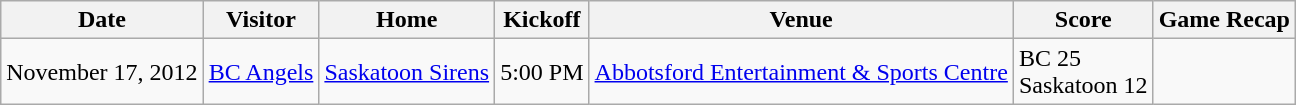<table class="wikitable">
<tr>
<th>Date</th>
<th>Visitor</th>
<th>Home</th>
<th>Kickoff</th>
<th>Venue</th>
<th>Score</th>
<th>Game Recap</th>
</tr>
<tr>
<td>November 17, 2012</td>
<td><a href='#'>BC Angels</a></td>
<td><a href='#'>Saskatoon Sirens</a></td>
<td>5:00 PM</td>
<td><a href='#'>Abbotsford Entertainment & Sports Centre</a></td>
<td>BC 25<br>Saskatoon 12</td>
<td> </td>
</tr>
</table>
